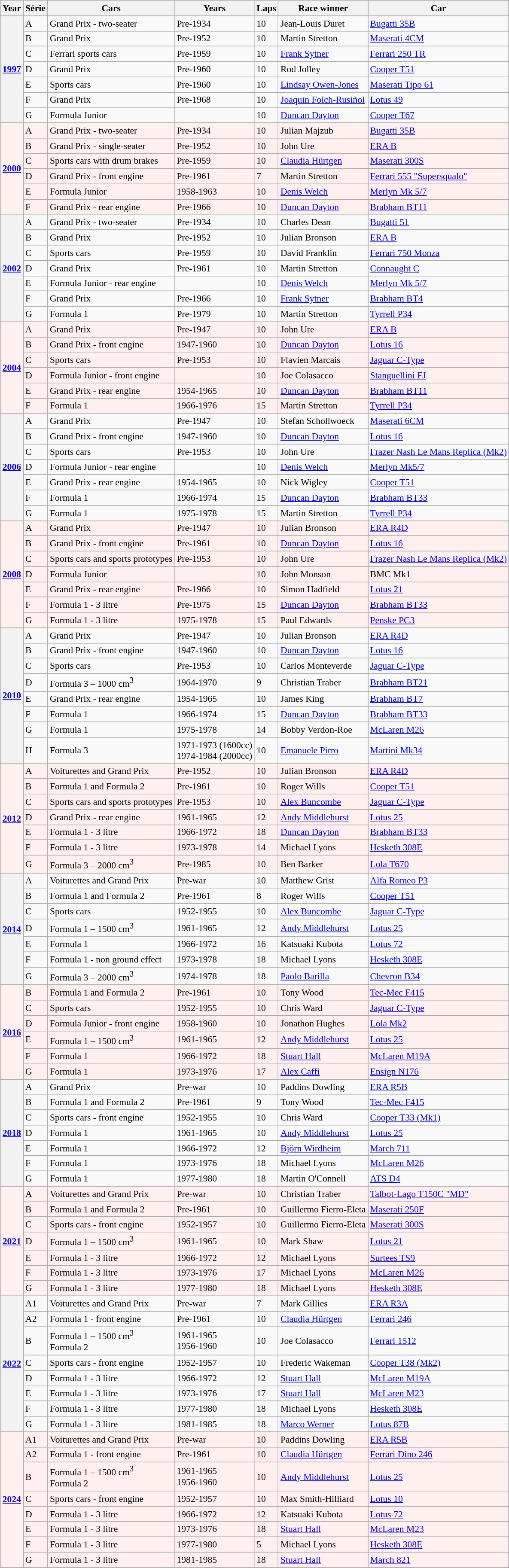<table class="wikitable" style="font-size:90%">
<tr>
<th>Year</th>
<th>Série</th>
<th>Cars</th>
<th>Years</th>
<th>Laps</th>
<th>Race winner</th>
<th>Car</th>
</tr>
<tr>
<th rowspan=7><a href='#'>1997</a></th>
<td>A</td>
<td>Grand Prix - two-seater</td>
<td>Pre-1934</td>
<td>10</td>
<td> Jean-Louis Duret</td>
<td><a href='#'>Bugatti 35B</a></td>
</tr>
<tr>
<td>B</td>
<td>Grand Prix</td>
<td>Pre-1952</td>
<td>10</td>
<td> Martin Stretton</td>
<td><a href='#'>Maserati 4CM</a></td>
</tr>
<tr>
<td>C</td>
<td>Ferrari sports cars</td>
<td>Pre-1959</td>
<td>10</td>
<td> <a href='#'>Frank Sytner</a></td>
<td><a href='#'>Ferrari 250 TR</a></td>
</tr>
<tr>
<td>D</td>
<td>Grand Prix</td>
<td>Pre-1960</td>
<td>10</td>
<td> Rod Jolley</td>
<td><a href='#'>Cooper T51</a></td>
</tr>
<tr>
<td>E</td>
<td>Sports cars</td>
<td>Pre-1960</td>
<td>10</td>
<td> <a href='#'>Lindsay Owen-Jones</a></td>
<td><a href='#'>Maserati Tipo 61</a></td>
</tr>
<tr>
<td>F</td>
<td>Grand Prix</td>
<td>Pre-1968</td>
<td>10</td>
<td> <a href='#'>Joaquín Folch-Rusiñol</a></td>
<td><a href='#'>Lotus 49</a></td>
</tr>
<tr>
<td>G</td>
<td>Formula Junior</td>
<td></td>
<td>10</td>
<td> <a href='#'>Duncan Dayton</a></td>
<td><a href='#'>Cooper T67</a></td>
</tr>
<tr style='background:#fff0f0'>
<th style='background:#fff0f0' rowspan=6><a href='#'>2000</a></th>
<td>A</td>
<td>Grand Prix - two-seater</td>
<td>Pre-1934</td>
<td>10</td>
<td> Julian Majzub</td>
<td><a href='#'>Bugatti 35B</a></td>
</tr>
<tr style='background:#fff0f0'>
<td>B</td>
<td>Grand Prix - single-seater</td>
<td>Pre-1952</td>
<td>10</td>
<td> John Ure</td>
<td><a href='#'>ERA B</a></td>
</tr>
<tr style='background:#fff0f0'>
<td>C</td>
<td>Sports cars with drum brakes</td>
<td>Pre-1959</td>
<td>10</td>
<td> <a href='#'>Claudia Hürtgen</a></td>
<td><a href='#'>Maserati 300S</a></td>
</tr>
<tr style='background:#fff0f0'>
<td>D</td>
<td>Grand Prix - front engine</td>
<td>Pre-1961</td>
<td>7</td>
<td> Martin Stretton</td>
<td><a href='#'>Ferrari 555 "Supersqualo"</a></td>
</tr>
<tr style='background:#fff0f0'>
<td>E</td>
<td>Formula Junior</td>
<td>1958-1963</td>
<td>10</td>
<td> <a href='#'>Denis Welch</a></td>
<td><a href='#'>Merlyn Mk 5/7</a></td>
</tr>
<tr style='background:#fff0f0'>
<td>F</td>
<td>Grand Prix - rear engine</td>
<td>Pre-1966</td>
<td>10</td>
<td> <a href='#'>Duncan Dayton</a></td>
<td><a href='#'>Brabham BT11</a></td>
</tr>
<tr>
<th rowspan=7><a href='#'>2002</a></th>
<td>A</td>
<td>Grand Prix - two-seater</td>
<td>Pre-1934</td>
<td>10</td>
<td> Charles Dean</td>
<td><a href='#'>Bugatti 51</a></td>
</tr>
<tr>
<td>B</td>
<td>Grand Prix</td>
<td>Pre-1952</td>
<td>10</td>
<td> Julian Bronson</td>
<td><a href='#'>ERA B</a></td>
</tr>
<tr>
<td>C</td>
<td>Sports cars</td>
<td>Pre-1959</td>
<td>10</td>
<td> David Franklin</td>
<td><a href='#'>Ferrari 750 Monza</a></td>
</tr>
<tr>
<td>D</td>
<td>Grand Prix</td>
<td>Pre-1961</td>
<td>10</td>
<td> Martin Stretton</td>
<td><a href='#'>Connaught C</a></td>
</tr>
<tr>
<td>E</td>
<td>Formula Junior - rear engine</td>
<td></td>
<td>10</td>
<td> <a href='#'>Denis Welch</a></td>
<td><a href='#'>Merlyn Mk 5/7</a></td>
</tr>
<tr>
<td>F</td>
<td>Grand Prix</td>
<td>Pre-1966</td>
<td>10</td>
<td> <a href='#'>Frank Sytner</a></td>
<td><a href='#'>Brabham BT4</a></td>
</tr>
<tr>
<td>G</td>
<td>Formula 1</td>
<td>Pre-1979</td>
<td>10</td>
<td> Martin Stretton</td>
<td><a href='#'>Tyrrell P34</a></td>
</tr>
<tr style='background:#fff0f0'>
<th style='background:#fff0f0' rowspan=6><a href='#'>2004</a></th>
<td>A</td>
<td>Grand Prix</td>
<td>Pre-1947</td>
<td>10</td>
<td> John Ure</td>
<td><a href='#'>ERA B</a></td>
</tr>
<tr style='background:#fff0f0'>
<td>B</td>
<td>Grand Prix - front engine</td>
<td>1947-1960</td>
<td>10</td>
<td> <a href='#'>Duncan Dayton</a></td>
<td><a href='#'>Lotus 16</a></td>
</tr>
<tr style='background:#fff0f0'>
<td>C</td>
<td>Sports cars</td>
<td>Pre-1953</td>
<td>10</td>
<td> Flavien Marcais</td>
<td><a href='#'>Jaguar C-Type</a></td>
</tr>
<tr style='background:#fff0f0'>
<td>D</td>
<td>Formula Junior - front engine</td>
<td></td>
<td>10</td>
<td> Joe Colasacco</td>
<td><a href='#'>Stanguellini FJ</a></td>
</tr>
<tr style='background:#fff0f0'>
<td>E</td>
<td>Grand Prix - rear engine</td>
<td>1954-1965</td>
<td>10</td>
<td> <a href='#'>Duncan Dayton</a></td>
<td><a href='#'>Brabham BT11</a></td>
</tr>
<tr style='background:#fff0f0'>
<td>F</td>
<td>Formula 1</td>
<td>1966-1976</td>
<td>15</td>
<td> Martin Stretton</td>
<td><a href='#'>Tyrrell P34</a></td>
</tr>
<tr>
<th rowspan=7><a href='#'>2006</a></th>
<td>A</td>
<td>Grand Prix</td>
<td>Pre-1947</td>
<td>10</td>
<td> Stefan Schollwoeck</td>
<td><a href='#'>Maserati 6CM</a></td>
</tr>
<tr>
<td>B</td>
<td>Grand Prix - front engine</td>
<td>1947-1960</td>
<td>10</td>
<td> <a href='#'>Duncan Dayton</a></td>
<td><a href='#'>Lotus 16</a></td>
</tr>
<tr>
<td>C</td>
<td>Sports cars</td>
<td>Pre-1953</td>
<td>10</td>
<td> John Ure</td>
<td><a href='#'>Frazer Nash Le Mans Replica (Mk2)</a></td>
</tr>
<tr>
<td>D</td>
<td>Formula Junior - rear engine</td>
<td></td>
<td>10</td>
<td> <a href='#'>Denis Welch</a></td>
<td><a href='#'>Merlyn Mk5/7</a></td>
</tr>
<tr>
<td>E</td>
<td>Grand Prix - rear engine</td>
<td>1954-1965</td>
<td>10</td>
<td> Nick Wigley</td>
<td><a href='#'>Cooper T51</a></td>
</tr>
<tr>
<td>F</td>
<td>Formula 1</td>
<td>1966-1974</td>
<td>15</td>
<td> <a href='#'>Duncan Dayton</a></td>
<td><a href='#'>Brabham BT33</a></td>
</tr>
<tr>
<td>G</td>
<td>Formula 1</td>
<td>1975-1978</td>
<td>15</td>
<td> Martin Stretton</td>
<td><a href='#'>Tyrrell P34</a></td>
</tr>
<tr style='background:#fff0f0'>
<th style='background:#fff0f0' rowspan=7><a href='#'>2008</a></th>
<td>A</td>
<td>Grand Prix</td>
<td>Pre-1947</td>
<td>10</td>
<td> Julian Bronson</td>
<td><a href='#'>ERA R4D</a></td>
</tr>
<tr style='background:#fff0f0'>
<td>B</td>
<td>Grand Prix - front engine</td>
<td>Pre-1961</td>
<td>10</td>
<td> <a href='#'>Duncan Dayton</a></td>
<td><a href='#'>Lotus 16</a></td>
</tr>
<tr style='background:#fff0f0'>
<td>C</td>
<td>Sports cars and sports prototypes</td>
<td>Pre-1953</td>
<td>10</td>
<td> John Ure</td>
<td><a href='#'>Frazer Nash Le Mans Replica (Mk2)</a></td>
</tr>
<tr style='background:#fff0f0'>
<td>D</td>
<td>Formula Junior</td>
<td></td>
<td>10</td>
<td> John Monson</td>
<td>BMC Mk1</td>
</tr>
<tr style='background:#fff0f0'>
<td>E</td>
<td>Grand Prix - rear engine</td>
<td>Pre-1966</td>
<td>10</td>
<td> Simon Hadfield</td>
<td><a href='#'>Lotus 21</a></td>
</tr>
<tr style='background:#fff0f0'>
<td>F</td>
<td>Formula 1 - 3 litre</td>
<td>Pre-1975</td>
<td>15</td>
<td> <a href='#'>Duncan Dayton</a></td>
<td><a href='#'>Brabham BT33</a></td>
</tr>
<tr style='background:#fff0f0'>
<td>G</td>
<td>Formula 1 - 3 litre</td>
<td>1975-1978</td>
<td>15</td>
<td> Paul Edwards</td>
<td><a href='#'>Penske PC3</a></td>
</tr>
<tr>
<th rowspan=8><a href='#'>2010</a></th>
<td>A</td>
<td>Grand Prix</td>
<td>Pre-1947</td>
<td>10</td>
<td> Julian Bronson</td>
<td><a href='#'>ERA R4D</a></td>
</tr>
<tr>
<td>B</td>
<td>Grand Prix - front engine</td>
<td>1947-1960</td>
<td>10</td>
<td> <a href='#'>Duncan Dayton</a></td>
<td><a href='#'>Lotus 16</a></td>
</tr>
<tr>
<td>C</td>
<td>Sports cars</td>
<td>Pre-1953</td>
<td>10</td>
<td> Carlos Monteverde</td>
<td><a href='#'>Jaguar C-Type</a></td>
</tr>
<tr>
<td>D</td>
<td>Formula 3 – 1000 cm<sup>3</sup></td>
<td>1964-1970</td>
<td>9</td>
<td> Christian Traber</td>
<td><a href='#'>Brabham BT21</a></td>
</tr>
<tr>
<td>E</td>
<td>Grand Prix - rear engine</td>
<td>1954-1965</td>
<td>10</td>
<td> James King</td>
<td><a href='#'>Brabham BT7</a></td>
</tr>
<tr>
<td>F</td>
<td>Formula 1</td>
<td>1966-1974</td>
<td>15</td>
<td> <a href='#'>Duncan Dayton</a></td>
<td><a href='#'>Brabham BT33</a></td>
</tr>
<tr>
<td>G</td>
<td>Formula 1</td>
<td>1975-1978</td>
<td>14</td>
<td> Bobby Verdon-Roe</td>
<td><a href='#'>McLaren M26</a></td>
</tr>
<tr>
<td>H</td>
<td>Formula 3</td>
<td>1971-1973 (1600cc)<br>1974-1984 (2000cc)</td>
<td>10</td>
<td> <a href='#'>Emanuele Pirro</a></td>
<td><a href='#'>Martini Mk34</a></td>
</tr>
<tr style='background:#fff0f0'>
<th style='background:#fff0f0' rowspan=7><a href='#'>2012</a></th>
<td>A</td>
<td>Voiturettes and Grand Prix</td>
<td>Pre-1952</td>
<td>10</td>
<td> Julian Bronson</td>
<td><a href='#'>ERA R4D</a></td>
</tr>
<tr style='background:#fff0f0'>
<td>B</td>
<td>Formula 1 and Formula 2</td>
<td>Pre-1961</td>
<td>10</td>
<td> Roger Wills</td>
<td><a href='#'>Cooper T51</a></td>
</tr>
<tr style='background:#fff0f0'>
<td>C</td>
<td>Sports cars and sports prototypes</td>
<td>Pre-1953</td>
<td>10</td>
<td> <a href='#'>Alex Buncombe</a></td>
<td><a href='#'>Jaguar C-Type</a></td>
</tr>
<tr style='background:#fff0f0'>
<td>D</td>
<td>Grand Prix - rear engine</td>
<td>1961-1965</td>
<td>12</td>
<td> <a href='#'>Andy Middlehurst</a></td>
<td><a href='#'>Lotus 25</a></td>
</tr>
<tr style='background:#fff0f0'>
<td>E</td>
<td>Formula 1 - 3 litre</td>
<td>1966-1972</td>
<td>18</td>
<td> <a href='#'>Duncan Dayton</a></td>
<td><a href='#'>Brabham BT33</a></td>
</tr>
<tr style='background:#fff0f0'>
<td>F</td>
<td>Formula 1 - 3 litre</td>
<td>1973-1978</td>
<td>14</td>
<td> Michael Lyons</td>
<td><a href='#'>Hesketh 308E</a></td>
</tr>
<tr style='background:#fff0f0'>
<td>G</td>
<td>Formula 3 – 2000 cm<sup>3</sup></td>
<td>Pre-1985</td>
<td>10</td>
<td> Ben Barker</td>
<td><a href='#'>Lola T670</a></td>
</tr>
<tr>
<th rowspan=7><a href='#'>2014</a></th>
<td>A</td>
<td>Voiturettes and Grand Prix</td>
<td>Pre-war</td>
<td>10</td>
<td> Matthew Grist</td>
<td><a href='#'>Alfa Romeo P3</a></td>
</tr>
<tr>
<td>B</td>
<td>Formula 1 and Formula 2</td>
<td>Pre-1961</td>
<td>8</td>
<td> Roger Wills</td>
<td><a href='#'>Cooper T51</a></td>
</tr>
<tr>
<td>C</td>
<td>Sports cars</td>
<td>1952-1955</td>
<td>10</td>
<td> <a href='#'>Alex Buncombe</a></td>
<td><a href='#'>Jaguar C-Type</a></td>
</tr>
<tr>
<td>D</td>
<td>Formula 1 – 1500 cm<sup>3</sup></td>
<td>1961-1965</td>
<td>12</td>
<td> <a href='#'>Andy Middlehurst</a></td>
<td><a href='#'>Lotus 25</a></td>
</tr>
<tr>
<td>E</td>
<td>Formula 1</td>
<td>1966-1972</td>
<td>16</td>
<td> Katsuaki Kubota</td>
<td><a href='#'>Lotus 72</a></td>
</tr>
<tr>
<td>F</td>
<td>Formula 1 - non ground effect</td>
<td>1973-1978</td>
<td>18</td>
<td> Michael Lyons</td>
<td><a href='#'>Hesketh 308E</a></td>
</tr>
<tr>
<td>G</td>
<td>Formula 3 – 2000 cm<sup>3</sup></td>
<td>1974-1978</td>
<td>18</td>
<td> <a href='#'>Paolo Barilla</a></td>
<td><a href='#'>Chevron B34</a></td>
</tr>
<tr style='background:#fff0f0'>
<th style='background:#fff0f0' rowspan=6><a href='#'>2016</a></th>
<td>B</td>
<td>Formula 1 and Formula 2</td>
<td>Pre-1961</td>
<td>10</td>
<td> Tony Wood</td>
<td><a href='#'>Tec-Mec F415</a></td>
</tr>
<tr style='background:#fff0f0'>
<td>C</td>
<td>Sports cars</td>
<td>1952-1955</td>
<td>10</td>
<td> Chris Ward</td>
<td><a href='#'>Jaguar C-Type</a></td>
</tr>
<tr style='background:#fff0f0'>
<td>D</td>
<td>Formula Junior - front engine</td>
<td>1958-1960</td>
<td>10</td>
<td> Jonathon Hughes</td>
<td><a href='#'>Lola Mk2</a></td>
</tr>
<tr style='background:#fff0f0'>
<td>E</td>
<td>Formula 1 – 1500 cm<sup>3</sup></td>
<td>1961-1965</td>
<td>12</td>
<td> <a href='#'>Andy Middlehurst</a></td>
<td><a href='#'>Lotus 25</a></td>
</tr>
<tr style='background:#fff0f0'>
<td>F</td>
<td>Formula 1</td>
<td>1966-1972</td>
<td>18</td>
<td> <a href='#'>Stuart Hall</a></td>
<td><a href='#'>McLaren M19A</a></td>
</tr>
<tr style='background:#fff0f0'>
<td>G</td>
<td>Formula 1</td>
<td>1973-1976</td>
<td>17</td>
<td> <a href='#'>Alex Caffi</a></td>
<td><a href='#'>Ensign N176</a></td>
</tr>
<tr>
<th rowspan=7><a href='#'>2018</a></th>
<td>A</td>
<td>Grand Prix</td>
<td>Pre-war</td>
<td>10</td>
<td> Paddins Dowling</td>
<td><a href='#'>ERA R5B</a></td>
</tr>
<tr>
<td>B</td>
<td>Formula 1 and Formula 2</td>
<td>Pre-1961</td>
<td>9</td>
<td> Tony Wood</td>
<td><a href='#'>Tec-Mec F415</a></td>
</tr>
<tr>
<td>C</td>
<td>Sports cars - front engine</td>
<td>1952-1955</td>
<td>10</td>
<td> Chris Ward</td>
<td><a href='#'>Cooper T33 (Mk1)</a></td>
</tr>
<tr>
<td>D</td>
<td>Formula 1</td>
<td>1961-1965</td>
<td>10</td>
<td> <a href='#'>Andy Middlehurst</a></td>
<td><a href='#'>Lotus 25</a></td>
</tr>
<tr>
<td>E</td>
<td>Formula 1</td>
<td>1966-1972</td>
<td>12</td>
<td> <a href='#'>Björn Wirdheim</a></td>
<td><a href='#'>March 711</a></td>
</tr>
<tr>
<td>F</td>
<td>Formula 1</td>
<td>1973-1976</td>
<td>18</td>
<td> Michael Lyons</td>
<td><a href='#'>McLaren M26</a></td>
</tr>
<tr>
<td>G</td>
<td>Formula 1</td>
<td>1977-1980</td>
<td>18</td>
<td> Martin O'Connell</td>
<td><a href='#'>ATS D4</a></td>
</tr>
<tr style='background:#fff0f0'>
<th style='background:#fff0f0' rowspan=7><a href='#'>2021</a></th>
<td>A</td>
<td>Voiturettes and Grand Prix</td>
<td>Pre-war</td>
<td>10</td>
<td> Christian Traber</td>
<td><a href='#'>Talbot-Lago T150C "MD"</a></td>
</tr>
<tr style='background:#fff0f0'>
<td>B</td>
<td>Formula 1 and Formula 2</td>
<td>Pre-1961</td>
<td>10</td>
<td> Guillermo Fierro-Eleta</td>
<td><a href='#'>Maserati 250F</a></td>
</tr>
<tr style='background:#fff0f0'>
<td>C</td>
<td>Sports cars - front engine</td>
<td>1952-1957</td>
<td>10</td>
<td> Guillermo Fierro-Eleta</td>
<td><a href='#'>Maserati 300S</a></td>
</tr>
<tr style='background:#fff0f0'>
<td>D</td>
<td>Formula 1 – 1500 cm<sup>3</sup></td>
<td>1961-1965</td>
<td>10</td>
<td> Mark Shaw</td>
<td><a href='#'>Lotus 21</a></td>
</tr>
<tr style='background:#fff0f0'>
<td>E</td>
<td>Formula 1 - 3 litre</td>
<td>1966-1972</td>
<td>12</td>
<td> Michael Lyons</td>
<td><a href='#'>Surtees TS9</a></td>
</tr>
<tr style='background:#fff0f0'>
<td>F</td>
<td>Formula 1 - 3 litre</td>
<td>1973-1976</td>
<td>17</td>
<td> Michael Lyons</td>
<td><a href='#'>McLaren M26</a></td>
</tr>
<tr style='background:#fff0f0'>
<td>G</td>
<td>Formula 1 - 3 litre</td>
<td>1977-1980</td>
<td>18</td>
<td> Michael Lyons</td>
<td><a href='#'>Hesketh 308E</a></td>
</tr>
<tr>
<th rowspan=8><a href='#'>2022</a></th>
<td>A1</td>
<td>Voiturettes and Grand Prix</td>
<td>Pre-war</td>
<td>7</td>
<td> Mark Gillies</td>
<td><a href='#'>ERA R3A</a></td>
</tr>
<tr>
<td>A2</td>
<td>Formula 1 - front engine</td>
<td>Pre-1961</td>
<td>10</td>
<td> <a href='#'>Claudia Hürtgen</a></td>
<td><a href='#'>Ferrari 246</a></td>
</tr>
<tr>
<td>B</td>
<td>Formula 1 – 1500 cm<sup>3</sup><br>Formula 2</td>
<td>1961-1965<br>1956-1960</td>
<td>10</td>
<td> Joe Colasacco</td>
<td><a href='#'>Ferrari 1512</a></td>
</tr>
<tr>
<td>C</td>
<td>Sports cars - front engine</td>
<td>1952-1957</td>
<td>10</td>
<td> Frederic Wakeman</td>
<td><a href='#'>Cooper T38 (Mk2)</a></td>
</tr>
<tr>
<td>D</td>
<td>Formula 1 - 3 litre</td>
<td>1966-1972</td>
<td>12</td>
<td> <a href='#'>Stuart Hall</a></td>
<td><a href='#'>McLaren M19A</a></td>
</tr>
<tr>
<td>E</td>
<td>Formula 1 - 3 litre</td>
<td>1973-1976</td>
<td>17</td>
<td> <a href='#'>Stuart Hall</a></td>
<td><a href='#'>McLaren M23</a></td>
</tr>
<tr>
<td>F</td>
<td>Formula 1 - 3 litre</td>
<td>1977-1980</td>
<td>18</td>
<td> Michael Lyons</td>
<td><a href='#'>Hesketh 308E</a></td>
</tr>
<tr>
<td>G</td>
<td>Formula 1 - 3 litre</td>
<td>1981-1985</td>
<td>18</td>
<td> <a href='#'>Marco Werner</a></td>
<td><a href='#'>Lotus 87B</a></td>
</tr>
<tr style='background:#fff0f0'>
<th style='background:#fff0f0' rowspan=8><a href='#'>2024</a></th>
<td>A1</td>
<td>Voiturettes and Grand Prix</td>
<td>Pre-war</td>
<td>10</td>
<td> Paddins Dowling</td>
<td><a href='#'>ERA R5B</a></td>
</tr>
<tr style='background:#fff0f0'>
<td>A2</td>
<td>Formula 1 - front engine</td>
<td>Pre-1961</td>
<td>10</td>
<td> <a href='#'>Claudia Hürtgen</a></td>
<td><a href='#'>Ferrari Dino 246</a></td>
</tr>
<tr style='background:#fff0f0'>
<td>B</td>
<td>Formula 1 – 1500 cm<sup>3</sup><br>Formula 2</td>
<td>1961-1965<br>1956-1960</td>
<td>10</td>
<td> <a href='#'>Andy Middlehurst</a></td>
<td><a href='#'>Lotus 25</a></td>
</tr>
<tr style='background:#fff0f0'>
<td>C</td>
<td>Sports cars - front engine</td>
<td>1952-1957</td>
<td>10</td>
<td> Max Smith-Hilliard</td>
<td><a href='#'>Lotus 10</a></td>
</tr>
<tr style='background:#fff0f0'>
<td>D</td>
<td>Formula 1 - 3 litre</td>
<td>1966-1972</td>
<td>12</td>
<td> Katsuaki Kubota</td>
<td><a href='#'>Lotus 72</a></td>
</tr>
<tr style='background:#fff0f0'>
<td>E</td>
<td>Formula 1 - 3 litre</td>
<td>1973-1976</td>
<td>18</td>
<td> <a href='#'>Stuart Hall</a></td>
<td><a href='#'>McLaren M23</a></td>
</tr>
<tr style='background:#fff0f0'>
<td>F</td>
<td>Formula 1 - 3 litre</td>
<td>1977-1980</td>
<td>5</td>
<td> Michael Lyons</td>
<td><a href='#'>Hesketh 308E</a></td>
</tr>
<tr style='background:#fff0f0'>
<td>G</td>
<td>Formula 1 - 3 litre</td>
<td>1981-1985</td>
<td>18</td>
<td> <a href='#'>Stuart Hall</a></td>
<td><a href='#'>March 821</a></td>
</tr>
<tr>
</tr>
</table>
